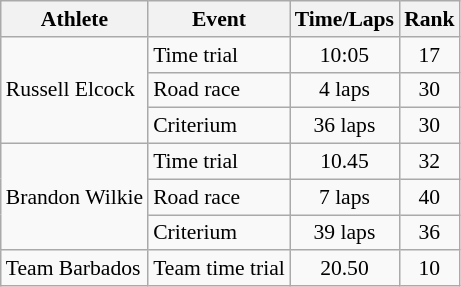<table class=wikitable style="font-size:90%">
<tr>
<th>Athlete</th>
<th>Event</th>
<th>Time/Laps</th>
<th>Rank</th>
</tr>
<tr>
<td rowspan=3>Russell Elcock</td>
<td>Time trial</td>
<td align=center>10:05</td>
<td align=center>17</td>
</tr>
<tr>
<td>Road race</td>
<td align=center>4 laps</td>
<td align=center>30</td>
</tr>
<tr>
<td>Criterium</td>
<td align=center>36 laps</td>
<td align=center>30</td>
</tr>
<tr>
<td rowspan=3>Brandon Wilkie</td>
<td>Time trial</td>
<td align=center>10.45</td>
<td align=center>32</td>
</tr>
<tr>
<td>Road race</td>
<td align=center>7 laps</td>
<td align=center>40</td>
</tr>
<tr>
<td>Criterium</td>
<td align=center>39 laps</td>
<td align=center>36</td>
</tr>
<tr>
<td>Team Barbados</td>
<td>Team time trial</td>
<td align=center>20.50</td>
<td align=center>10</td>
</tr>
</table>
